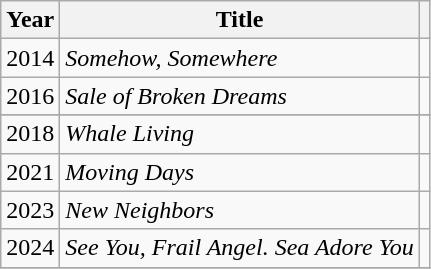<table class="wikitable">
<tr>
<th>Year</th>
<th>Title</th>
<th></th>
</tr>
<tr>
<td>2014</td>
<td><em>Somehow, Somewhere</em></td>
<td></td>
</tr>
<tr>
<td>2016</td>
<td><em>Sale of Broken Dreams</em></td>
<td></td>
</tr>
<tr>
</tr>
<tr>
<td>2018</td>
<td><em>Whale Living</em></td>
<td></td>
</tr>
<tr>
<td>2021</td>
<td><em>Moving Days</em></td>
<td></td>
</tr>
<tr>
<td>2023</td>
<td><em>New Neighbors</em></td>
<td></td>
</tr>
<tr>
<td>2024</td>
<td><em>See You, Frail Angel. Sea Adore You</em></td>
<td></td>
</tr>
<tr>
</tr>
</table>
